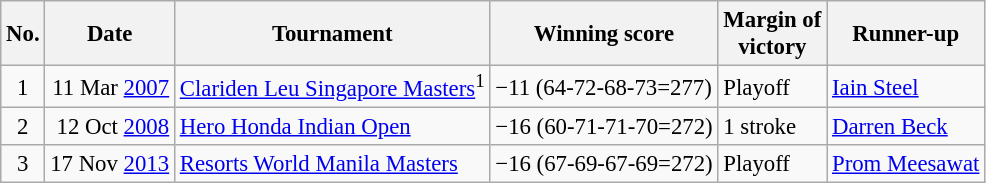<table class="wikitable" style="font-size:95%;">
<tr>
<th>No.</th>
<th>Date</th>
<th>Tournament</th>
<th>Winning score</th>
<th>Margin of<br>victory</th>
<th>Runner-up</th>
</tr>
<tr>
<td align=center>1</td>
<td align=right>11 Mar <a href='#'>2007</a></td>
<td><a href='#'>Clariden Leu Singapore Masters</a><sup>1</sup></td>
<td>−11 (64-72-68-73=277)</td>
<td>Playoff</td>
<td> <a href='#'>Iain Steel</a></td>
</tr>
<tr>
<td align=center>2</td>
<td align=right>12 Oct <a href='#'>2008</a></td>
<td><a href='#'>Hero Honda Indian Open</a></td>
<td>−16 (60-71-71-70=272)</td>
<td>1 stroke</td>
<td> <a href='#'>Darren Beck</a></td>
</tr>
<tr>
<td align=center>3</td>
<td align=right>17 Nov <a href='#'>2013</a></td>
<td><a href='#'>Resorts World Manila Masters</a></td>
<td>−16 (67-69-67-69=272)</td>
<td>Playoff</td>
<td> <a href='#'>Prom Meesawat</a></td>
</tr>
</table>
